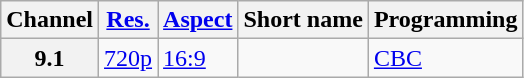<table class="wikitable">
<tr>
<th scope = "col">Channel</th>
<th scope = "col"><a href='#'>Res.</a></th>
<th scope = "col"><a href='#'>Aspect</a></th>
<th scope = "col">Short name</th>
<th scope = "col">Programming</th>
</tr>
<tr>
<th scope = "row">9.1</th>
<td><a href='#'>720p</a></td>
<td><a href='#'>16:9</a></td>
<td></td>
<td><a href='#'>CBC</a></td>
</tr>
</table>
